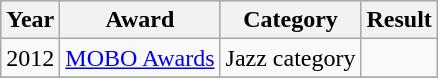<table class="wikitable sortable">
<tr style="background:#b0c4de; text-align:center;">
<th>Year</th>
<th>Award</th>
<th>Category</th>
<th>Result</th>
</tr>
<tr>
<td rowspan="1">2012</td>
<td><a href='#'>MOBO Awards</a></td>
<td>Jazz category</td>
<td></td>
</tr>
<tr>
</tr>
</table>
